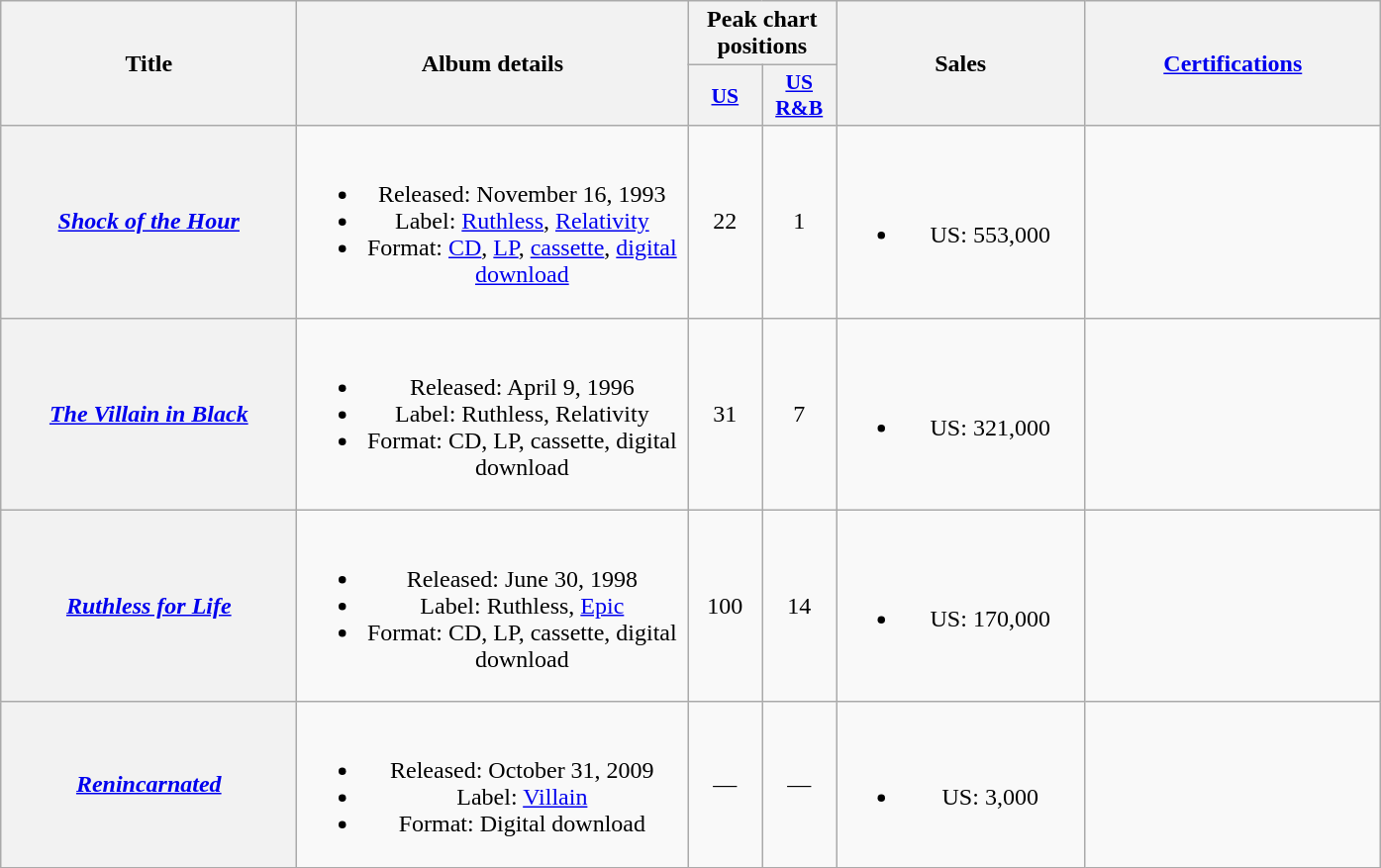<table class="wikitable plainrowheaders" style="text-align:center;" border="1">
<tr>
<th scope="col" rowspan="2" style="width:12em;">Title</th>
<th scope="col" rowspan="2" style="width:16em;">Album details</th>
<th scope="col" colspan="2">Peak chart positions</th>
<th scope="col" rowspan="2" style="width:10em;">Sales</th>
<th scope="col" rowspan="2" style="width:12em;"><a href='#'>Certifications</a></th>
</tr>
<tr>
<th scope="col" style="width:3em;font-size:90%;"><a href='#'>US</a><br></th>
<th scope="col" style="width:3em;font-size:90%;"><a href='#'>US R&B</a><br></th>
</tr>
<tr>
<th scope="row"><em><a href='#'>Shock of the Hour</a></em></th>
<td><br><ul><li>Released: November 16, 1993</li><li>Label: <a href='#'>Ruthless</a>, <a href='#'>Relativity</a></li><li>Format: <a href='#'>CD</a>, <a href='#'>LP</a>, <a href='#'>cassette</a>, <a href='#'>digital download</a></li></ul></td>
<td>22</td>
<td>1</td>
<td><br><ul><li>US: 553,000</li></ul></td>
<td></td>
</tr>
<tr>
<th scope="row"><em><a href='#'>The Villain in Black</a></em></th>
<td><br><ul><li>Released: April 9, 1996</li><li>Label: Ruthless, Relativity</li><li>Format: CD, LP, cassette, digital download</li></ul></td>
<td>31</td>
<td>7</td>
<td><br><ul><li>US: 321,000</li></ul></td>
<td></td>
</tr>
<tr>
<th scope="row"><em><a href='#'>Ruthless for Life</a></em></th>
<td><br><ul><li>Released: June 30, 1998</li><li>Label: Ruthless, <a href='#'>Epic</a></li><li>Format: CD, LP, cassette, digital download</li></ul></td>
<td>100</td>
<td>14</td>
<td><br><ul><li>US: 170,000</li></ul></td>
<td></td>
</tr>
<tr>
<th scope="row"><em><a href='#'>Renincarnated</a></em></th>
<td><br><ul><li>Released: October 31, 2009</li><li>Label: <a href='#'>Villain</a></li><li>Format: Digital download</li></ul></td>
<td>—</td>
<td>—</td>
<td><br><ul><li>US: 3,000</li></ul></td>
<td></td>
</tr>
</table>
